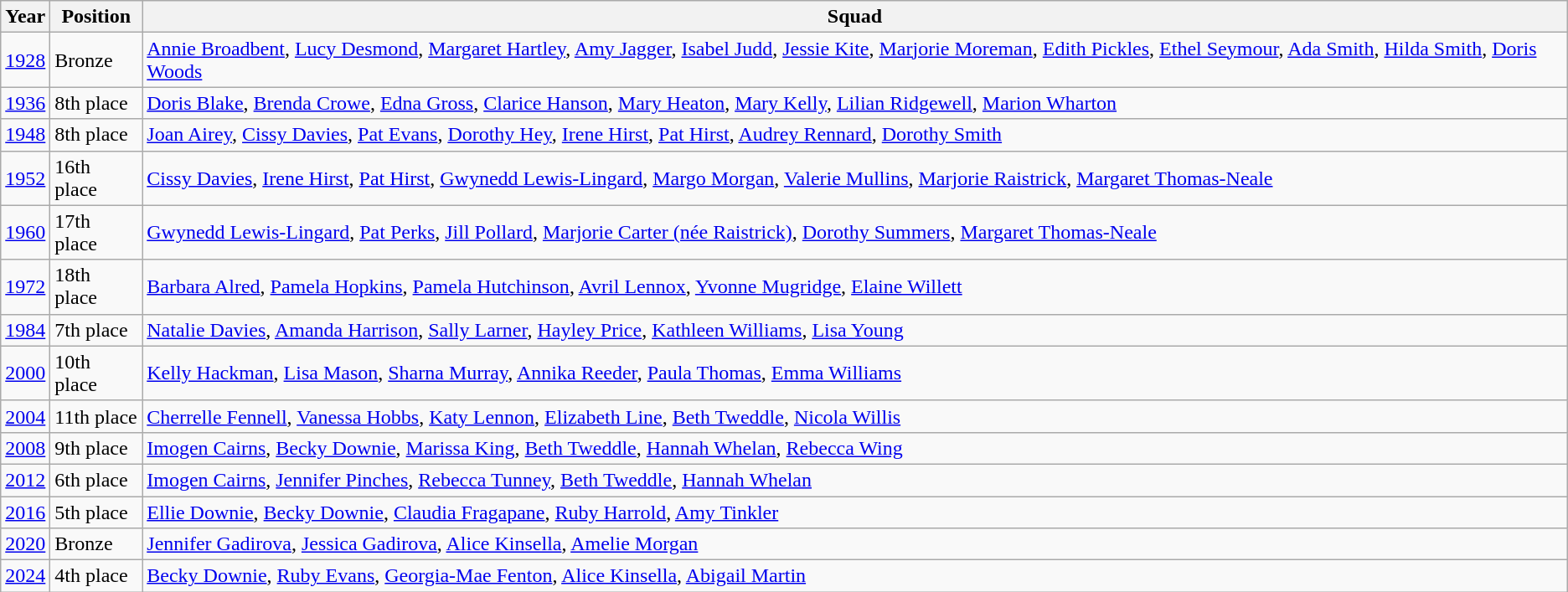<table class="wikitable mw-collapsible">
<tr>
<th>Year</th>
<th>Position</th>
<th>Squad</th>
</tr>
<tr>
<td><a href='#'>1928</a></td>
<td>Bronze</td>
<td><a href='#'>Annie Broadbent</a>, <a href='#'>Lucy Desmond</a>, <a href='#'>Margaret Hartley</a>, <a href='#'>Amy Jagger</a>, <a href='#'>Isabel Judd</a>, <a href='#'>Jessie Kite</a>, <a href='#'>Marjorie Moreman</a>, <a href='#'>Edith Pickles</a>, <a href='#'>Ethel Seymour</a>, <a href='#'>Ada Smith</a>, <a href='#'>Hilda Smith</a>, <a href='#'>Doris Woods</a></td>
</tr>
<tr>
<td><a href='#'>1936</a></td>
<td>8th place</td>
<td><a href='#'>Doris Blake</a>, <a href='#'>Brenda Crowe</a>, <a href='#'>Edna Gross</a>, <a href='#'>Clarice Hanson</a>, <a href='#'>Mary Heaton</a>, <a href='#'>Mary Kelly</a>, <a href='#'>Lilian Ridgewell</a>, <a href='#'>Marion Wharton</a></td>
</tr>
<tr>
<td><a href='#'>1948</a></td>
<td>8th place</td>
<td><a href='#'>Joan Airey</a>, <a href='#'>Cissy Davies</a>, <a href='#'>Pat Evans</a>, <a href='#'>Dorothy Hey</a>, <a href='#'>Irene Hirst</a>, <a href='#'>Pat Hirst</a>, <a href='#'>Audrey Rennard</a>, <a href='#'>Dorothy Smith</a></td>
</tr>
<tr>
<td><a href='#'>1952</a></td>
<td>16th place</td>
<td><a href='#'>Cissy Davies</a>, <a href='#'>Irene Hirst</a>, <a href='#'>Pat Hirst</a>, <a href='#'>Gwynedd Lewis-Lingard</a>, <a href='#'>Margo Morgan</a>, <a href='#'>Valerie Mullins</a>, <a href='#'>Marjorie Raistrick</a>, <a href='#'>Margaret Thomas-Neale</a></td>
</tr>
<tr>
<td><a href='#'>1960</a></td>
<td>17th place</td>
<td><a href='#'>Gwynedd Lewis-Lingard</a>, <a href='#'>Pat Perks</a>, <a href='#'>Jill Pollard</a>, <a href='#'>Marjorie Carter (née Raistrick)</a>, <a href='#'>Dorothy Summers</a>, <a href='#'>Margaret Thomas-Neale</a></td>
</tr>
<tr>
<td><a href='#'>1972</a></td>
<td>18th place</td>
<td><a href='#'>Barbara Alred</a>, <a href='#'>Pamela Hopkins</a>, <a href='#'>Pamela Hutchinson</a>, <a href='#'>Avril Lennox</a>, <a href='#'>Yvonne Mugridge</a>, <a href='#'>Elaine Willett</a></td>
</tr>
<tr>
<td><a href='#'>1984</a></td>
<td>7th place</td>
<td><a href='#'>Natalie Davies</a>, <a href='#'>Amanda Harrison</a>, <a href='#'>Sally Larner</a>, <a href='#'>Hayley Price</a>, <a href='#'>Kathleen Williams</a>, <a href='#'>Lisa Young</a></td>
</tr>
<tr>
<td><a href='#'>2000</a></td>
<td>10th place</td>
<td><a href='#'>Kelly Hackman</a>, <a href='#'>Lisa Mason</a>, <a href='#'>Sharna Murray</a>, <a href='#'>Annika Reeder</a>, <a href='#'>Paula Thomas</a>, <a href='#'>Emma Williams</a></td>
</tr>
<tr>
<td><a href='#'>2004</a></td>
<td>11th place</td>
<td><a href='#'>Cherrelle Fennell</a>, <a href='#'>Vanessa Hobbs</a>, <a href='#'>Katy Lennon</a>, <a href='#'>Elizabeth Line</a>, <a href='#'>Beth Tweddle</a>, <a href='#'>Nicola Willis</a></td>
</tr>
<tr>
<td><a href='#'>2008</a></td>
<td>9th place</td>
<td><a href='#'>Imogen Cairns</a>, <a href='#'>Becky Downie</a>, <a href='#'>Marissa King</a>, <a href='#'>Beth Tweddle</a>, <a href='#'>Hannah Whelan</a>, <a href='#'>Rebecca Wing</a></td>
</tr>
<tr>
<td><a href='#'>2012</a></td>
<td>6th place</td>
<td><a href='#'>Imogen Cairns</a>, <a href='#'>Jennifer Pinches</a>, <a href='#'>Rebecca Tunney</a>, <a href='#'>Beth Tweddle</a>, <a href='#'>Hannah Whelan</a></td>
</tr>
<tr>
<td><a href='#'>2016</a></td>
<td>5th place</td>
<td><a href='#'>Ellie Downie</a>, <a href='#'>Becky Downie</a>, <a href='#'>Claudia Fragapane</a>, <a href='#'>Ruby Harrold</a>, <a href='#'>Amy Tinkler</a></td>
</tr>
<tr>
<td><a href='#'>2020</a></td>
<td>Bronze</td>
<td><a href='#'>Jennifer Gadirova</a>, <a href='#'>Jessica Gadirova</a>, <a href='#'>Alice Kinsella</a>, <a href='#'>Amelie Morgan</a></td>
</tr>
<tr>
<td><a href='#'>2024</a></td>
<td>4th place</td>
<td><a href='#'>Becky Downie</a>, <a href='#'>Ruby Evans</a>, <a href='#'>Georgia-Mae Fenton</a>, <a href='#'>Alice Kinsella</a>, <a href='#'>Abigail Martin</a></td>
</tr>
</table>
